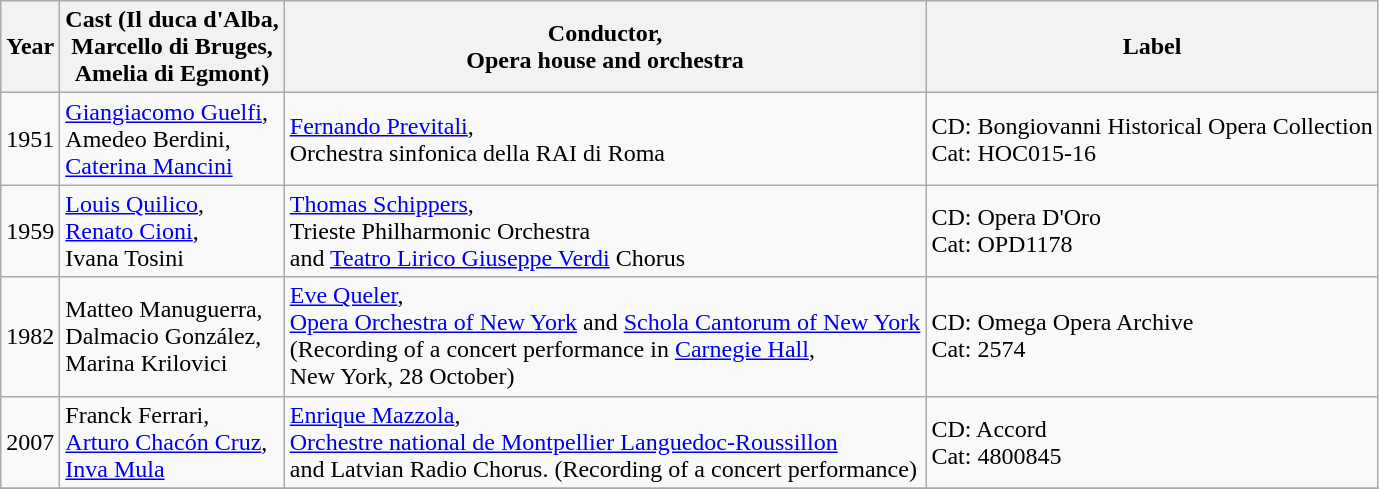<table class="wikitable">
<tr>
<th>Year</th>
<th>Cast (Il duca d'Alba,<br>Marcello di Bruges,<br>Amelia di Egmont)</th>
<th>Conductor,<br>Opera house and orchestra</th>
<th>Label</th>
</tr>
<tr>
<td>1951</td>
<td><a href='#'>Giangiacomo Guelfi</a>,<br>Amedeo Berdini,<br><a href='#'>Caterina Mancini</a></td>
<td><a href='#'>Fernando Previtali</a>,<br>Orchestra sinfonica della RAI di Roma</td>
<td>CD: Bongiovanni Historical Opera Collection<br>Cat: HOC015-16</td>
</tr>
<tr>
<td>1959</td>
<td><a href='#'>Louis Quilico</a>,<br><a href='#'>Renato Cioni</a>,<br>Ivana Tosini</td>
<td><a href='#'>Thomas Schippers</a>,<br>Trieste Philharmonic Orchestra<br>and <a href='#'>Teatro Lirico Giuseppe Verdi</a> Chorus</td>
<td>CD: Opera D'Oro<br>Cat: OPD1178</td>
</tr>
<tr>
<td>1982</td>
<td>Matteo Manuguerra,<br>Dalmacio González,<br>Marina Krilovici</td>
<td><a href='#'>Eve Queler</a>,<br><a href='#'>Opera Orchestra of New York</a> and <a href='#'>Schola Cantorum of New York</a><br>(Recording of a concert performance in <a href='#'>Carnegie Hall</a>,<br>New York, 28 October)</td>
<td>CD: Omega Opera Archive<br>Cat: 2574</td>
</tr>
<tr>
<td>2007</td>
<td>Franck Ferrari,<br><a href='#'>Arturo Chacón Cruz</a>,<br><a href='#'>Inva Mula</a></td>
<td><a href='#'>Enrique Mazzola</a>,<br><a href='#'>Orchestre national de Montpellier Languedoc-Roussillon</a><br>and Latvian Radio Chorus. (Recording of a concert performance)</td>
<td>CD: Accord<br>Cat: 4800845</td>
</tr>
<tr>
</tr>
</table>
